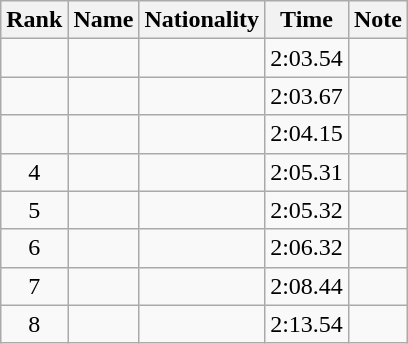<table class="wikitable sortable" style="text-align:center">
<tr>
<th>Rank</th>
<th>Name</th>
<th>Nationality</th>
<th>Time</th>
<th>Note</th>
</tr>
<tr>
<td></td>
<td align=left></td>
<td align=left></td>
<td>2:03.54</td>
<td></td>
</tr>
<tr>
<td></td>
<td align=left></td>
<td align=left></td>
<td>2:03.67</td>
<td></td>
</tr>
<tr>
<td></td>
<td align=left></td>
<td align=left></td>
<td>2:04.15</td>
<td></td>
</tr>
<tr>
<td>4</td>
<td align=left></td>
<td align=left></td>
<td>2:05.31</td>
<td></td>
</tr>
<tr>
<td>5</td>
<td align=left></td>
<td align=left></td>
<td>2:05.32</td>
<td></td>
</tr>
<tr>
<td>6</td>
<td align=left></td>
<td align=left></td>
<td>2:06.32</td>
<td></td>
</tr>
<tr>
<td>7</td>
<td align=left></td>
<td align=left></td>
<td>2:08.44</td>
<td></td>
</tr>
<tr>
<td>8</td>
<td align=left></td>
<td align=left></td>
<td>2:13.54</td>
<td></td>
</tr>
</table>
